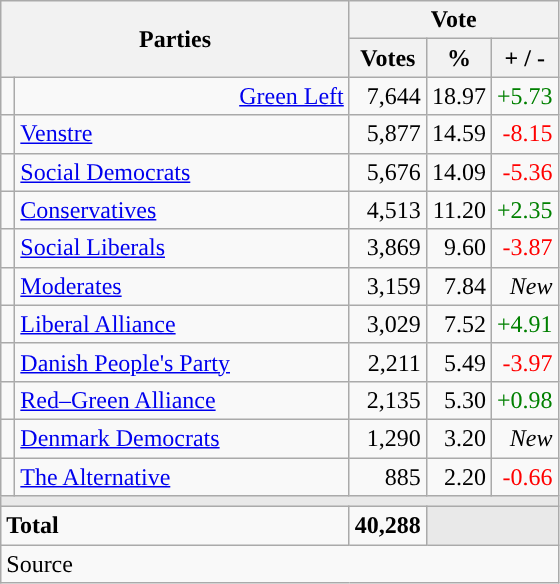<table class="wikitable" style="text-align:right;">
<tr>
<th style="text-align:centre;" rowspan="2" colspan="2" width="225">Parties</th>
<th colspan="3">Vote</th>
</tr>
<tr>
<th width="15">Votes</th>
<th width="15">%</th>
<th width="15">+ / -</th>
</tr>
<tr>
<td width=2 bgcolor=></td>
<td><a href='#'>Green Left</a></td>
<td>7,644</td>
<td>18.97</td>
<td style=color:green;>+5.73</td>
</tr>
<tr>
<td width=2 bgcolor=></td>
<td align=left><a href='#'>Venstre</a></td>
<td>5,877</td>
<td>14.59</td>
<td style=color:red;>-8.15</td>
</tr>
<tr>
<td width=2 bgcolor=></td>
<td align=left><a href='#'>Social Democrats</a></td>
<td>5,676</td>
<td>14.09</td>
<td style=color:red;>-5.36</td>
</tr>
<tr>
<td width=2 bgcolor=></td>
<td align=left><a href='#'>Conservatives</a></td>
<td>4,513</td>
<td>11.20</td>
<td style=color:green;>+2.35</td>
</tr>
<tr>
<td width=2 bgcolor=></td>
<td align=left><a href='#'>Social Liberals</a></td>
<td>3,869</td>
<td>9.60</td>
<td style=color:red;>-3.87</td>
</tr>
<tr>
<td width=2 bgcolor=></td>
<td align=left><a href='#'>Moderates</a></td>
<td>3,159</td>
<td>7.84</td>
<td><em>New</em></td>
</tr>
<tr>
<td width=2 bgcolor=></td>
<td align=left><a href='#'>Liberal Alliance</a></td>
<td>3,029</td>
<td>7.52</td>
<td style=color:green;>+4.91</td>
</tr>
<tr>
<td width=2 bgcolor=></td>
<td align=left><a href='#'>Danish People's Party</a></td>
<td>2,211</td>
<td>5.49</td>
<td style=color:red;>-3.97</td>
</tr>
<tr>
<td width=2 bgcolor=></td>
<td align=left><a href='#'>Red–Green Alliance</a></td>
<td>2,135</td>
<td>5.30</td>
<td style=color:green;>+0.98</td>
</tr>
<tr>
<td width=2 bgcolor=></td>
<td align=left><a href='#'>Denmark Democrats</a></td>
<td>1,290</td>
<td>3.20</td>
<td><em>New</em></td>
</tr>
<tr>
<td width=2 bgcolor=></td>
<td align=left><a href='#'>The Alternative</a></td>
<td>885</td>
<td>2.20</td>
<td style=color:red;>-0.66</td>
</tr>
<tr>
<td colspan="7" bgcolor="#E9E9E9"></td>
</tr>
<tr>
<td align="left" colspan="2"><strong>Total</strong></td>
<td><strong>40,288</strong></td>
<td bgcolor=#E9E9E9 colspan=2></td>
</tr>
<tr>
<td align="left" colspan="6">Source</td>
</tr>
</table>
